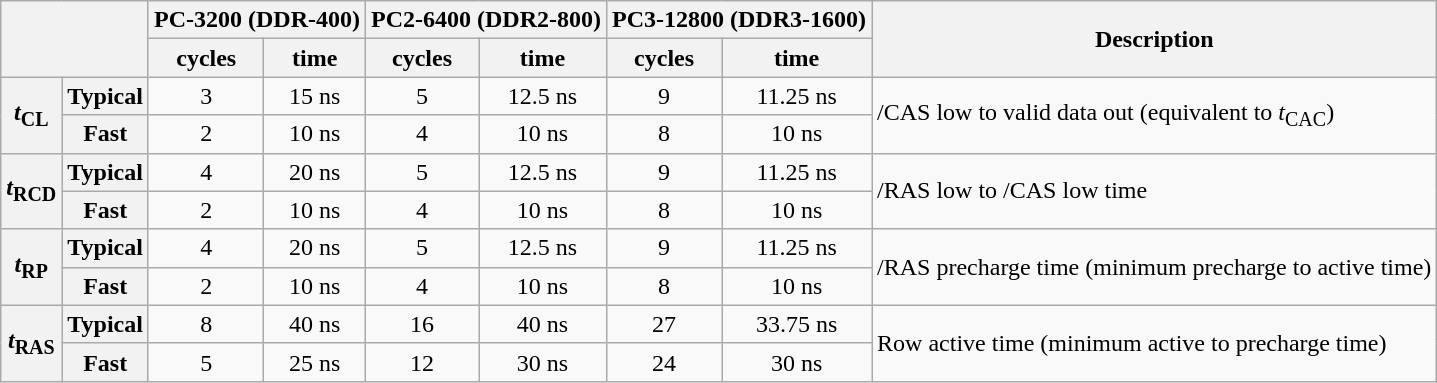<table class="wikitable" style="text-align:center;">
<tr>
<th rowspan=2 colspan=2></th>
<th colspan=2>PC-3200 (DDR-400)</th>
<th colspan=2>PC2-6400 (DDR2-800)</th>
<th colspan=2>PC3-12800 (DDR3-1600)</th>
<th rowspan=2>Description</th>
</tr>
<tr>
<th>cycles</th>
<th>time</th>
<th>cycles</th>
<th>time</th>
<th>cycles</th>
<th>time</th>
</tr>
<tr>
<th rowspan=2><em>t</em><sub>CL</sub></th>
<th>Typical</th>
<td>3</td>
<td>15 ns</td>
<td>5</td>
<td>12.5 ns</td>
<td>9</td>
<td>11.25 ns</td>
<td rowspan=2 align=left>/CAS low to valid data out (equivalent to <em>t</em><sub>CAC</sub>)</td>
</tr>
<tr>
<th>Fast</th>
<td>2</td>
<td>10 ns</td>
<td>4</td>
<td>10 ns</td>
<td>8</td>
<td>10 ns</td>
</tr>
<tr>
<th rowspan=2><em>t</em><sub>RCD</sub></th>
<th>Typical</th>
<td>4</td>
<td>20 ns</td>
<td>5</td>
<td>12.5 ns</td>
<td>9</td>
<td>11.25 ns</td>
<td rowspan=2 align=left>/RAS low to /CAS low time</td>
</tr>
<tr>
<th>Fast</th>
<td>2</td>
<td>10 ns</td>
<td>4</td>
<td>10 ns</td>
<td>8</td>
<td>10 ns</td>
</tr>
<tr>
<th rowspan=2><em>t</em><sub>RP</sub></th>
<th>Typical</th>
<td>4</td>
<td>20 ns</td>
<td>5</td>
<td>12.5 ns</td>
<td>9</td>
<td>11.25 ns</td>
<td rowspan=2 align=left>/RAS precharge time (minimum precharge to active time)</td>
</tr>
<tr>
<th>Fast</th>
<td>2</td>
<td>10 ns</td>
<td>4</td>
<td>10 ns</td>
<td>8</td>
<td>10 ns</td>
</tr>
<tr>
<th rowspan=2><em>t</em><sub>RAS</sub></th>
<th>Typical</th>
<td>8</td>
<td>40 ns</td>
<td>16</td>
<td>40 ns</td>
<td>27</td>
<td>33.75 ns</td>
<td rowspan=2 align=left>Row active time (minimum active to precharge time)</td>
</tr>
<tr>
<th>Fast</th>
<td>5</td>
<td>25 ns</td>
<td>12</td>
<td>30 ns</td>
<td>24</td>
<td>30 ns</td>
</tr>
</table>
